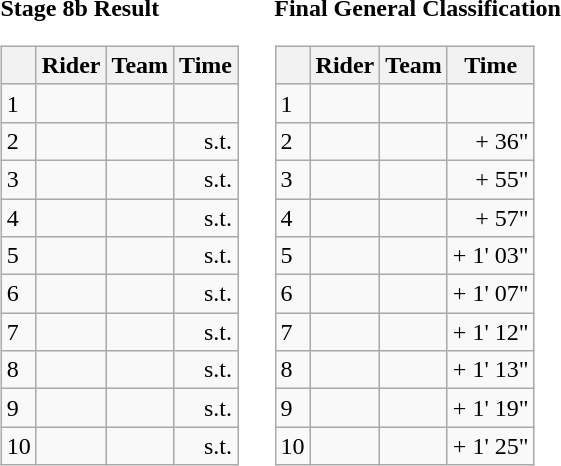<table>
<tr>
<td><strong>Stage 8b Result</strong><br><table class="wikitable">
<tr>
<th></th>
<th>Rider</th>
<th>Team</th>
<th>Time</th>
</tr>
<tr>
<td>1</td>
<td></td>
<td></td>
<td align="right"></td>
</tr>
<tr>
<td>2</td>
<td></td>
<td></td>
<td align="right">s.t.</td>
</tr>
<tr>
<td>3</td>
<td></td>
<td></td>
<td align="right">s.t.</td>
</tr>
<tr>
<td>4</td>
<td></td>
<td></td>
<td align="right">s.t.</td>
</tr>
<tr>
<td>5</td>
<td></td>
<td></td>
<td align="right">s.t.</td>
</tr>
<tr>
<td>6</td>
<td></td>
<td></td>
<td align="right">s.t.</td>
</tr>
<tr>
<td>7</td>
<td></td>
<td></td>
<td align="right">s.t.</td>
</tr>
<tr>
<td>8</td>
<td></td>
<td></td>
<td align="right">s.t.</td>
</tr>
<tr>
<td>9</td>
<td></td>
<td></td>
<td align="right">s.t.</td>
</tr>
<tr>
<td>10</td>
<td></td>
<td></td>
<td align="right">s.t.</td>
</tr>
</table>
</td>
<td></td>
<td><strong>Final General Classification</strong><br><table class="wikitable">
<tr>
<th></th>
<th>Rider</th>
<th>Team</th>
<th>Time</th>
</tr>
<tr>
<td>1</td>
<td> </td>
<td></td>
<td align="right"></td>
</tr>
<tr>
<td>2</td>
<td></td>
<td></td>
<td align="right">+ 36"</td>
</tr>
<tr>
<td>3</td>
<td></td>
<td></td>
<td align="right">+ 55"</td>
</tr>
<tr>
<td>4</td>
<td></td>
<td></td>
<td align="right">+ 57"</td>
</tr>
<tr>
<td>5</td>
<td> </td>
<td></td>
<td align="right">+ 1' 03"</td>
</tr>
<tr>
<td>6</td>
<td></td>
<td></td>
<td align="right">+ 1' 07"</td>
</tr>
<tr>
<td>7</td>
<td></td>
<td></td>
<td align="right">+ 1' 12"</td>
</tr>
<tr>
<td>8</td>
<td></td>
<td></td>
<td align="right">+ 1' 13"</td>
</tr>
<tr>
<td>9</td>
<td></td>
<td></td>
<td align="right">+ 1' 19"</td>
</tr>
<tr>
<td>10</td>
<td></td>
<td></td>
<td align="right">+ 1' 25"</td>
</tr>
</table>
</td>
</tr>
</table>
